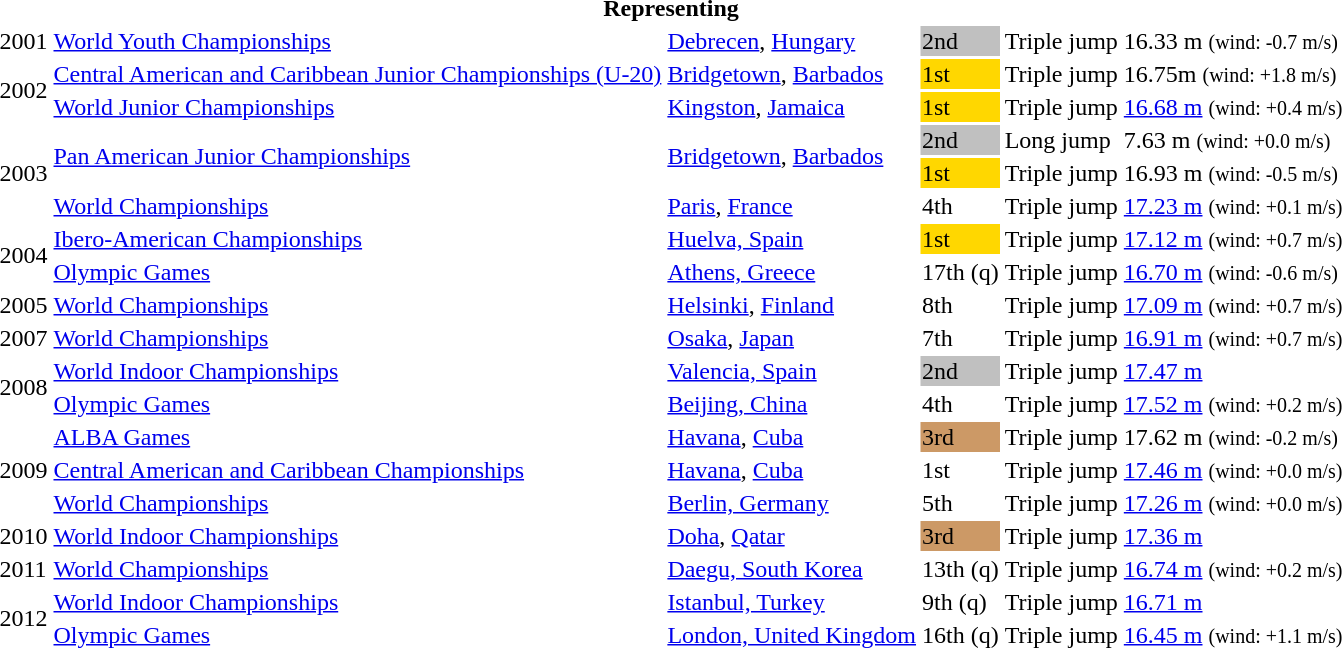<table>
<tr>
<th colspan="6">Representing </th>
</tr>
<tr>
<td>2001</td>
<td><a href='#'>World Youth Championships</a></td>
<td><a href='#'>Debrecen</a>, <a href='#'>Hungary</a></td>
<td bgcolor="silver">2nd</td>
<td>Triple jump</td>
<td>16.33 m <small>(wind: -0.7 m/s)</small></td>
</tr>
<tr>
<td rowspan=2>2002</td>
<td><a href='#'>Central American and Caribbean Junior Championships (U-20)</a></td>
<td><a href='#'>Bridgetown</a>, <a href='#'>Barbados</a></td>
<td bgcolor=gold>1st</td>
<td>Triple jump</td>
<td>16.75m <small>(wind: +1.8 m/s)</small></td>
</tr>
<tr>
<td><a href='#'>World Junior Championships</a></td>
<td><a href='#'>Kingston</a>, <a href='#'>Jamaica</a></td>
<td bgcolor="gold">1st</td>
<td>Triple jump</td>
<td><a href='#'>16.68 m</a> <small>(wind: +0.4 m/s)</small></td>
</tr>
<tr>
<td rowspan=3>2003</td>
<td rowspan=2><a href='#'>Pan American Junior Championships</a></td>
<td rowspan=2><a href='#'>Bridgetown</a>, <a href='#'>Barbados</a></td>
<td bgcolor="silver">2nd</td>
<td>Long jump</td>
<td>7.63 m <small>(wind: +0.0 m/s)</small></td>
</tr>
<tr>
<td bgcolor="gold">1st</td>
<td>Triple jump</td>
<td>16.93 m <small>(wind: -0.5 m/s)</small></td>
</tr>
<tr>
<td><a href='#'>World Championships</a></td>
<td><a href='#'>Paris</a>, <a href='#'>France</a></td>
<td>4th</td>
<td>Triple jump</td>
<td><a href='#'>17.23 m</a> <small>(wind: +0.1 m/s)</small></td>
</tr>
<tr>
<td rowspan=2>2004</td>
<td><a href='#'>Ibero-American Championships</a></td>
<td><a href='#'>Huelva, Spain</a></td>
<td bgcolor="gold">1st</td>
<td>Triple jump</td>
<td><a href='#'>17.12 m</a> <small>(wind: +0.7 m/s)</small></td>
</tr>
<tr>
<td><a href='#'>Olympic Games</a></td>
<td><a href='#'>Athens, Greece</a></td>
<td>17th (q)</td>
<td>Triple jump</td>
<td><a href='#'>16.70 m</a> <small>(wind: -0.6 m/s)</small></td>
</tr>
<tr>
<td>2005</td>
<td><a href='#'>World Championships</a></td>
<td><a href='#'>Helsinki</a>, <a href='#'>Finland</a></td>
<td>8th</td>
<td>Triple jump</td>
<td><a href='#'>17.09 m</a> <small>(wind: +0.7 m/s)</small></td>
</tr>
<tr>
<td>2007</td>
<td><a href='#'>World Championships</a></td>
<td><a href='#'>Osaka</a>, <a href='#'>Japan</a></td>
<td>7th</td>
<td>Triple jump</td>
<td><a href='#'>16.91 m</a> <small>(wind: +0.7 m/s)</small></td>
</tr>
<tr>
<td rowspan=2>2008</td>
<td><a href='#'>World Indoor Championships</a></td>
<td><a href='#'>Valencia, Spain</a></td>
<td bgcolor="silver">2nd</td>
<td>Triple jump</td>
<td><a href='#'>17.47 m</a></td>
</tr>
<tr>
<td><a href='#'>Olympic Games</a></td>
<td><a href='#'>Beijing, China</a></td>
<td>4th</td>
<td>Triple jump</td>
<td><a href='#'>17.52 m</a> <small>(wind: +0.2 m/s)</small></td>
</tr>
<tr>
<td rowspan=3>2009</td>
<td><a href='#'>ALBA Games</a></td>
<td><a href='#'>Havana</a>, <a href='#'>Cuba</a></td>
<td bgcolor=cc9966>3rd</td>
<td>Triple jump</td>
<td>17.62 m <small>(wind: -0.2 m/s)</small></td>
</tr>
<tr>
<td><a href='#'>Central American and Caribbean Championships</a></td>
<td><a href='#'>Havana</a>, <a href='#'>Cuba</a></td>
<td>1st</td>
<td>Triple jump</td>
<td><a href='#'>17.46 m</a> <small>(wind: +0.0 m/s)</small></td>
</tr>
<tr>
<td><a href='#'>World Championships</a></td>
<td><a href='#'>Berlin, Germany</a></td>
<td>5th</td>
<td>Triple jump</td>
<td><a href='#'>17.26 m</a> <small>(wind: +0.0 m/s)</small></td>
</tr>
<tr>
<td>2010</td>
<td><a href='#'>World Indoor Championships</a></td>
<td><a href='#'>Doha</a>, <a href='#'>Qatar</a></td>
<td bgcolor="cc9966">3rd</td>
<td>Triple jump</td>
<td><a href='#'>17.36 m</a></td>
</tr>
<tr>
<td>2011</td>
<td><a href='#'>World Championships</a></td>
<td><a href='#'>Daegu, South Korea</a></td>
<td>13th (q)</td>
<td>Triple jump</td>
<td><a href='#'>16.74 m</a> <small>(wind: +0.2 m/s)</small></td>
</tr>
<tr>
<td rowspan=2>2012</td>
<td><a href='#'>World Indoor Championships</a></td>
<td><a href='#'>Istanbul, Turkey</a></td>
<td>9th (q)</td>
<td>Triple jump</td>
<td><a href='#'>16.71 m</a></td>
</tr>
<tr>
<td><a href='#'>Olympic Games</a></td>
<td><a href='#'>London, United Kingdom</a></td>
<td>16th (q)</td>
<td>Triple jump</td>
<td><a href='#'>16.45 m</a> <small>(wind: +1.1 m/s)</small></td>
</tr>
</table>
